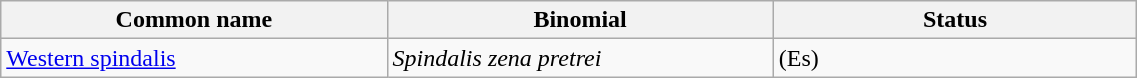<table width=60% class="wikitable">
<tr>
<th width=34%>Common name</th>
<th width=34%>Binomial</th>
<th width=32%>Status</th>
</tr>
<tr>
<td><a href='#'>Western spindalis</a></td>
<td><em>Spindalis zena pretrei</em></td>
<td>(Es)</td>
</tr>
</table>
